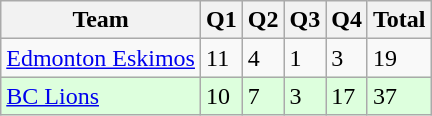<table class="wikitable">
<tr>
<th>Team</th>
<th>Q1</th>
<th>Q2</th>
<th>Q3</th>
<th>Q4</th>
<th>Total</th>
</tr>
<tr>
<td><a href='#'>Edmonton Eskimos</a></td>
<td>11</td>
<td>4</td>
<td>1</td>
<td>3</td>
<td>19</td>
</tr>
<tr style="background-color:#DDFFDD">
<td><a href='#'>BC Lions</a></td>
<td>10</td>
<td>7</td>
<td>3</td>
<td>17</td>
<td>37</td>
</tr>
</table>
